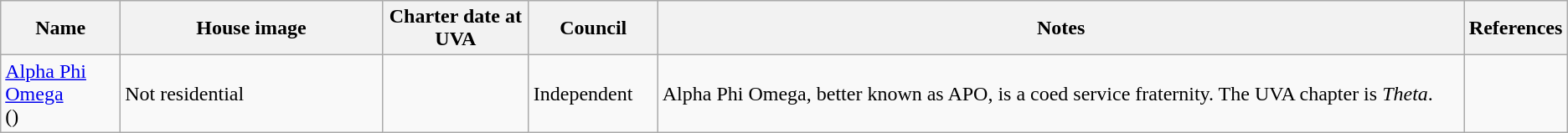<table class="wikitable sortable">
<tr>
<th style="text-align:center; width:100px;">Name</th>
<th class="unsortable" style="text-align:center; width:240px;">House image</th>
<th style="text-align:center; width:125px;">Charter date at UVA</th>
<th style="text-align:center; width:100px;">Council</th>
<th class="unsortable" style="text-align:center; width:800px;">Notes</th>
<th class="unsortable" style="text-align:center; width:75px;">References</th>
</tr>
<tr>
<td><a href='#'>Alpha Phi Omega</a><br>()</td>
<td>Not residential</td>
<td></td>
<td>Independent</td>
<td>Alpha Phi Omega, better known as APO, is a coed service fraternity. The UVA chapter is <em>Theta</em>.</td>
<td></td>
</tr>
</table>
